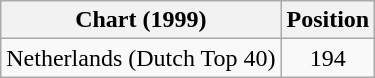<table class="wikitable">
<tr>
<th>Chart (1999)</th>
<th>Position</th>
</tr>
<tr>
<td>Netherlands (Dutch Top 40)</td>
<td align="center">194</td>
</tr>
</table>
